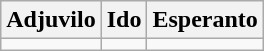<table class="wikitable">
<tr>
<th>Adjuvilo</th>
<th>Ido</th>
<th>Esperanto</th>
</tr>
<tr>
<td></td>
<td></td>
<td></td>
</tr>
</table>
